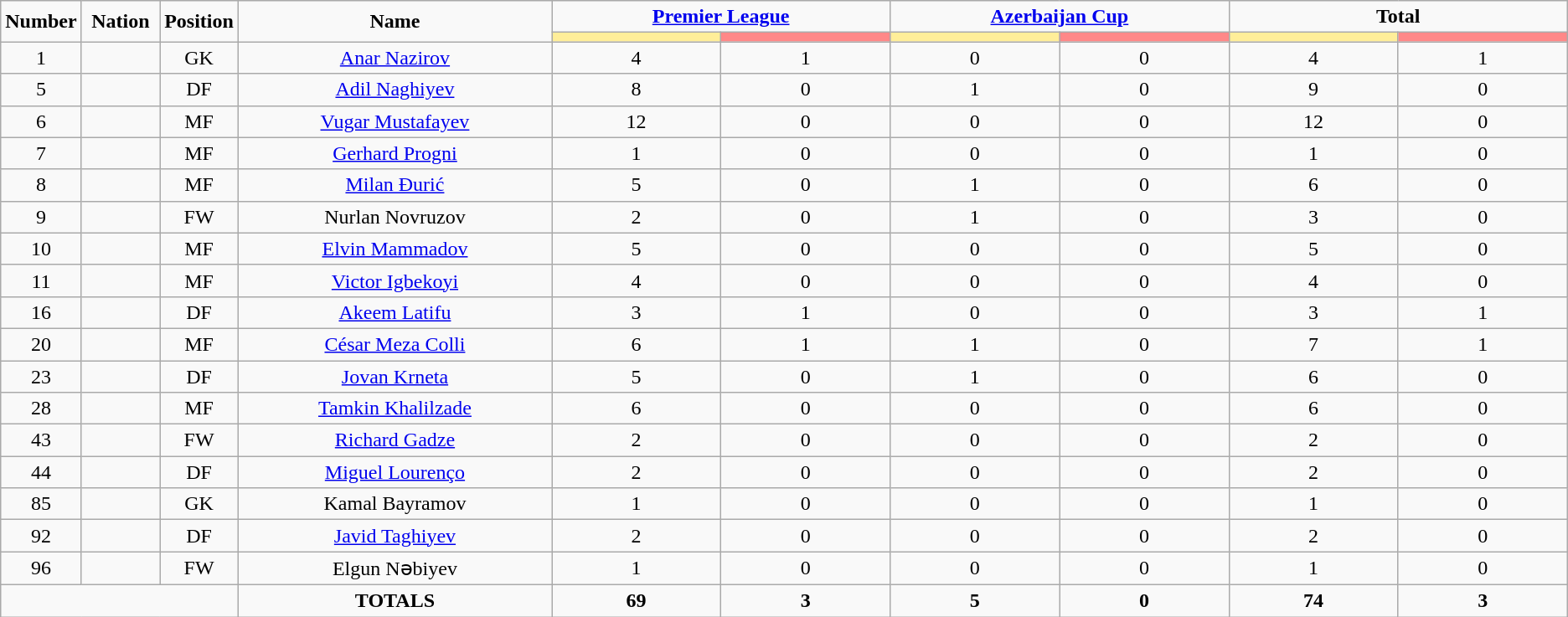<table class="wikitable" style="text-align:center;">
<tr>
<td rowspan="2"  style="width:5%; text-align:center;"><strong>Number</strong></td>
<td rowspan="2"  style="width:5%; text-align:center;"><strong>Nation</strong></td>
<td rowspan="2"  style="width:5%; text-align:center;"><strong>Position</strong></td>
<td rowspan="2"  style="width:20%; text-align:center;"><strong>Name</strong></td>
<td colspan="2" style="text-align:center;"><strong><a href='#'>Premier League</a></strong></td>
<td colspan="2" style="text-align:center;"><strong><a href='#'>Azerbaijan Cup</a></strong></td>
<td colspan="2" style="text-align:center;"><strong>Total</strong></td>
</tr>
<tr>
<th style="width:60px; background:#fe9;"></th>
<th style="width:60px; background:#ff8888;"></th>
<th style="width:60px; background:#fe9;"></th>
<th style="width:60px; background:#ff8888;"></th>
<th style="width:60px; background:#fe9;"></th>
<th style="width:60px; background:#ff8888;"></th>
</tr>
<tr>
<td>1</td>
<td></td>
<td>GK</td>
<td><a href='#'>Anar Nazirov</a></td>
<td>4</td>
<td>1</td>
<td>0</td>
<td>0</td>
<td>4</td>
<td>1</td>
</tr>
<tr>
<td>5</td>
<td></td>
<td>DF</td>
<td><a href='#'>Adil Naghiyev</a></td>
<td>8</td>
<td>0</td>
<td>1</td>
<td>0</td>
<td>9</td>
<td>0</td>
</tr>
<tr>
<td>6</td>
<td></td>
<td>MF</td>
<td><a href='#'>Vugar Mustafayev</a></td>
<td>12</td>
<td>0</td>
<td>0</td>
<td>0</td>
<td>12</td>
<td>0</td>
</tr>
<tr>
<td>7</td>
<td></td>
<td>MF</td>
<td><a href='#'>Gerhard Progni</a></td>
<td>1</td>
<td>0</td>
<td>0</td>
<td>0</td>
<td>1</td>
<td>0</td>
</tr>
<tr>
<td>8</td>
<td></td>
<td>MF</td>
<td><a href='#'>Milan Đurić</a></td>
<td>5</td>
<td>0</td>
<td>1</td>
<td>0</td>
<td>6</td>
<td>0</td>
</tr>
<tr>
<td>9</td>
<td></td>
<td>FW</td>
<td>Nurlan Novruzov</td>
<td>2</td>
<td>0</td>
<td>1</td>
<td>0</td>
<td>3</td>
<td>0</td>
</tr>
<tr>
<td>10</td>
<td></td>
<td>MF</td>
<td><a href='#'>Elvin Mammadov</a></td>
<td>5</td>
<td>0</td>
<td>0</td>
<td>0</td>
<td>5</td>
<td>0</td>
</tr>
<tr>
<td>11</td>
<td></td>
<td>MF</td>
<td><a href='#'>Victor Igbekoyi</a></td>
<td>4</td>
<td>0</td>
<td>0</td>
<td>0</td>
<td>4</td>
<td>0</td>
</tr>
<tr>
<td>16</td>
<td></td>
<td>DF</td>
<td><a href='#'>Akeem Latifu</a></td>
<td>3</td>
<td>1</td>
<td>0</td>
<td>0</td>
<td>3</td>
<td>1</td>
</tr>
<tr>
<td>20</td>
<td></td>
<td>MF</td>
<td><a href='#'>César Meza Colli</a></td>
<td>6</td>
<td>1</td>
<td>1</td>
<td>0</td>
<td>7</td>
<td>1</td>
</tr>
<tr>
<td>23</td>
<td></td>
<td>DF</td>
<td><a href='#'>Jovan Krneta</a></td>
<td>5</td>
<td>0</td>
<td>1</td>
<td>0</td>
<td>6</td>
<td>0</td>
</tr>
<tr>
<td>28</td>
<td></td>
<td>MF</td>
<td><a href='#'>Tamkin Khalilzade</a></td>
<td>6</td>
<td>0</td>
<td>0</td>
<td>0</td>
<td>6</td>
<td>0</td>
</tr>
<tr>
<td>43</td>
<td></td>
<td>FW</td>
<td><a href='#'>Richard Gadze</a></td>
<td>2</td>
<td>0</td>
<td>0</td>
<td>0</td>
<td>2</td>
<td>0</td>
</tr>
<tr>
<td>44</td>
<td></td>
<td>DF</td>
<td><a href='#'>Miguel Lourenço</a></td>
<td>2</td>
<td>0</td>
<td>0</td>
<td>0</td>
<td>2</td>
<td>0</td>
</tr>
<tr>
<td>85</td>
<td></td>
<td>GK</td>
<td>Kamal Bayramov</td>
<td>1</td>
<td>0</td>
<td>0</td>
<td>0</td>
<td>1</td>
<td>0</td>
</tr>
<tr>
<td>92</td>
<td></td>
<td>DF</td>
<td><a href='#'>Javid Taghiyev</a></td>
<td>2</td>
<td>0</td>
<td>0</td>
<td>0</td>
<td>2</td>
<td>0</td>
</tr>
<tr>
<td>96</td>
<td></td>
<td>FW</td>
<td>Elgun Nəbiyev</td>
<td>1</td>
<td>0</td>
<td>0</td>
<td>0</td>
<td>1</td>
<td>0</td>
</tr>
<tr>
<td colspan="3"></td>
<td><strong>TOTALS</strong></td>
<td><strong>69</strong></td>
<td><strong>3</strong></td>
<td><strong>5</strong></td>
<td><strong>0</strong></td>
<td><strong>74</strong></td>
<td><strong>3</strong></td>
</tr>
</table>
